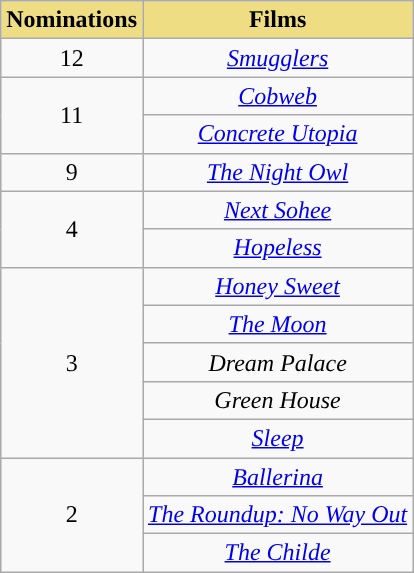<table class="wikitable" align="center" style="text-align: center">
<tr>
<th style="background:#EEDD82; text-align:center">Nominations</th>
<th style="background:#EEDD82; text-align:center">Films</th>
</tr>
<tr>
<td style="text-align:center">12</td>
<td><em><a href='#'>Smugglers</a></em></td>
</tr>
<tr>
<td rowspan=2 style="text-align:center">11</td>
<td><em><a href='#'>Cobweb</a></em></td>
</tr>
<tr>
<td><em><a href='#'>Concrete Utopia</a></em></td>
</tr>
<tr>
<td style="text-align:center">9</td>
<td><em><a href='#'>The Night Owl</a></em></td>
</tr>
<tr>
<td rowspan=2 style="text-align:center">4</td>
<td><em><a href='#'>Next Sohee</a></em></td>
</tr>
<tr>
<td><em><a href='#'>Hopeless</a></em></td>
</tr>
<tr>
<td rowspan=5 style="text-align:center">3</td>
<td><em><a href='#'>Honey Sweet</a></em></td>
</tr>
<tr>
<td><em><a href='#'>The Moon</a></em></td>
</tr>
<tr>
<td><em>Dream Palace</em></td>
</tr>
<tr>
<td><em>Green House</em></td>
</tr>
<tr>
<td><em><a href='#'>Sleep</a></em></td>
</tr>
<tr>
<td rowspan=3 style="text-align:center">2</td>
<td><em><a href='#'>Ballerina</a></em></td>
</tr>
<tr>
<td><em><a href='#'>The Roundup: No Way Out</a></em></td>
</tr>
<tr>
<td><em><a href='#'>The Childe</a></em></td>
</tr>
</table>
